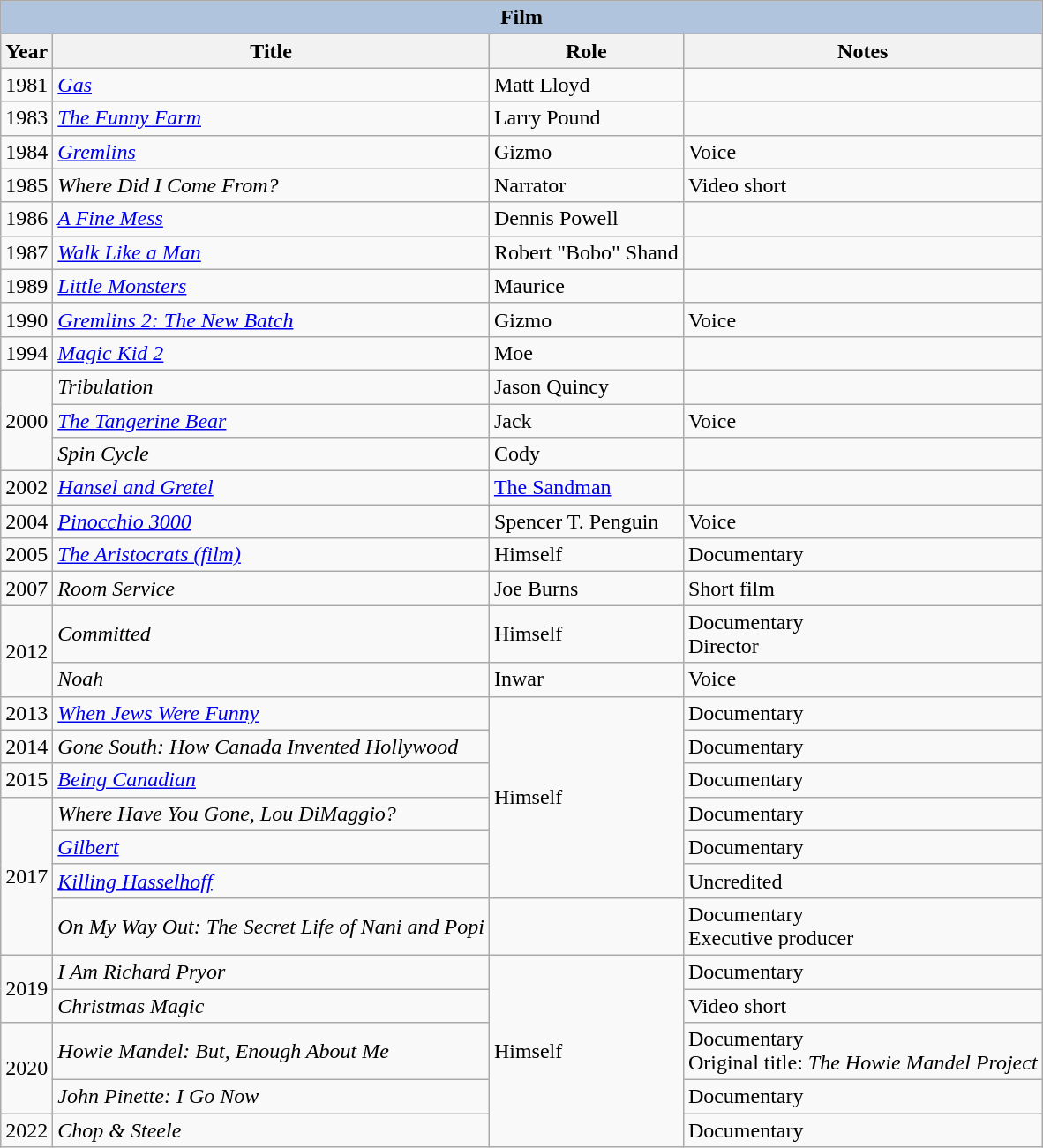<table class="wikitable sortable">
<tr>
<th colspan=4 style="background:#B0C4DE;">Film</th>
</tr>
<tr align="center">
<th>Year</th>
<th>Title</th>
<th>Role</th>
<th class="unsortable">Notes</th>
</tr>
<tr>
<td>1981</td>
<td><em><a href='#'>Gas</a></em></td>
<td>Matt Lloyd</td>
<td></td>
</tr>
<tr>
<td>1983</td>
<td data-sort-value="Funny Farm, The"><em><a href='#'>The Funny Farm</a></em></td>
<td>Larry Pound</td>
<td></td>
</tr>
<tr>
<td>1984</td>
<td><em><a href='#'>Gremlins</a></em></td>
<td>Gizmo</td>
<td>Voice</td>
</tr>
<tr>
<td>1985</td>
<td><em>Where Did I Come From?</em></td>
<td>Narrator</td>
<td>Video short</td>
</tr>
<tr>
<td>1986</td>
<td data-sort-value="Fine Mess, A"><em><a href='#'>A Fine Mess</a></em></td>
<td>Dennis Powell</td>
<td></td>
</tr>
<tr>
<td>1987</td>
<td><em><a href='#'>Walk Like a Man</a></em></td>
<td>Robert "Bobo" Shand</td>
<td></td>
</tr>
<tr>
<td>1989</td>
<td><em><a href='#'>Little Monsters</a></em></td>
<td>Maurice</td>
<td></td>
</tr>
<tr>
<td>1990</td>
<td><em><a href='#'>Gremlins 2: The New Batch</a></em></td>
<td>Gizmo</td>
<td>Voice</td>
</tr>
<tr>
<td>1994</td>
<td><em><a href='#'>Magic Kid 2</a></em></td>
<td>Moe</td>
<td></td>
</tr>
<tr>
<td rowspan=3>2000</td>
<td><em>Tribulation</em></td>
<td>Jason Quincy</td>
<td></td>
</tr>
<tr>
<td data-sort-value="Tangerine Bear, The"><em><a href='#'>The Tangerine Bear</a></em></td>
<td>Jack</td>
<td>Voice</td>
</tr>
<tr>
<td><em>Spin Cycle</em></td>
<td>Cody</td>
<td></td>
</tr>
<tr>
<td>2002</td>
<td><em><a href='#'>Hansel and Gretel</a></em></td>
<td><a href='#'>The Sandman</a></td>
<td></td>
</tr>
<tr>
<td>2004</td>
<td><em><a href='#'>Pinocchio 3000</a></em></td>
<td>Spencer T. Penguin</td>
<td>Voice</td>
</tr>
<tr>
<td>2005</td>
<td><em><a href='#'>The Aristocrats (film)</a></em></td>
<td>Himself</td>
<td>Documentary</td>
</tr>
<tr>
<td>2007</td>
<td><em>Room Service</em></td>
<td>Joe Burns</td>
<td>Short film</td>
</tr>
<tr>
<td rowspan=2>2012</td>
<td><em>Committed</em></td>
<td>Himself</td>
<td>Documentary<br> Director</td>
</tr>
<tr>
<td><em>Noah</em></td>
<td>Inwar</td>
<td>Voice</td>
</tr>
<tr>
<td>2013</td>
<td><em><a href='#'>When Jews Were Funny</a></em></td>
<td rowspan="6">Himself</td>
<td>Documentary</td>
</tr>
<tr>
<td>2014</td>
<td><em>Gone South: How Canada Invented Hollywood</em></td>
<td>Documentary</td>
</tr>
<tr>
<td>2015</td>
<td><em><a href='#'>Being Canadian</a></em></td>
<td>Documentary</td>
</tr>
<tr>
<td rowspan=4>2017</td>
<td><em>Where Have You Gone, Lou DiMaggio?</em></td>
<td>Documentary</td>
</tr>
<tr>
<td><em><a href='#'>Gilbert</a></em></td>
<td>Documentary</td>
</tr>
<tr>
<td><em><a href='#'>Killing Hasselhoff</a></em></td>
<td>Uncredited</td>
</tr>
<tr>
<td><em>On My Way Out: The Secret Life of Nani and Popi</em></td>
<td></td>
<td>Documentary<br> Executive producer</td>
</tr>
<tr>
<td rowspan=2>2019</td>
<td><em>I Am Richard Pryor</em></td>
<td rowspan="5">Himself</td>
<td>Documentary</td>
</tr>
<tr>
<td><em>Christmas Magic</em></td>
<td>Video short</td>
</tr>
<tr>
<td rowspan=2>2020</td>
<td><em>Howie Mandel: But, Enough About Me</em></td>
<td>Documentary<br> Original title: <em>The Howie Mandel Project</em></td>
</tr>
<tr>
<td><em>John Pinette: I Go Now</em></td>
<td>Documentary</td>
</tr>
<tr>
<td>2022</td>
<td><em>Chop & Steele</em></td>
<td>Documentary</td>
</tr>
</table>
